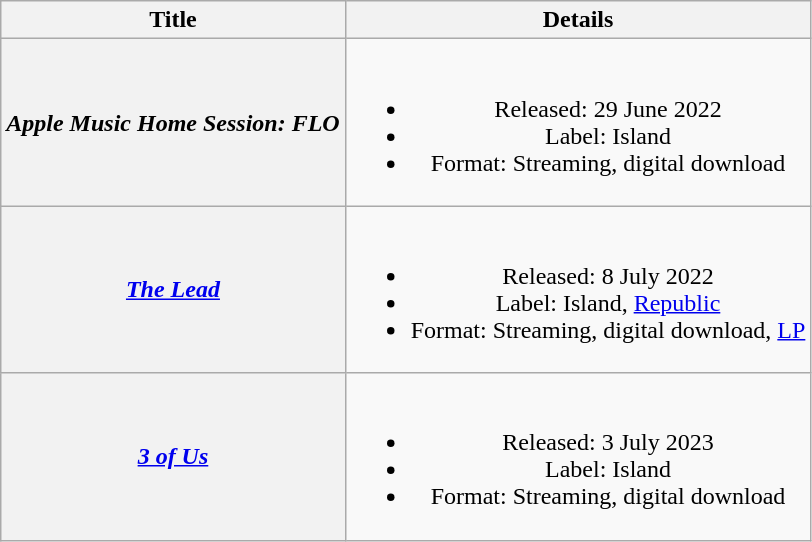<table class="wikitable plainrowheaders" style="text-align:center;">
<tr>
<th scope="col">Title</th>
<th scope="col">Details</th>
</tr>
<tr>
<th scope="row"><em>Apple Music Home Session: FLO</em></th>
<td><br><ul><li>Released: 29 June 2022</li><li>Label: Island</li><li>Format: Streaming, digital download</li></ul></td>
</tr>
<tr>
<th scope="row"><em><a href='#'>The Lead</a></em></th>
<td><br><ul><li>Released: 8 July 2022</li><li>Label: Island, <a href='#'>Republic</a></li><li>Format: Streaming, digital download, <a href='#'>LP</a></li></ul></td>
</tr>
<tr>
<th scope="row"><em><a href='#'>3 of Us</a></em></th>
<td><br><ul><li>Released: 3 July 2023</li><li>Label: Island</li><li>Format: Streaming, digital download</li></ul></td>
</tr>
</table>
